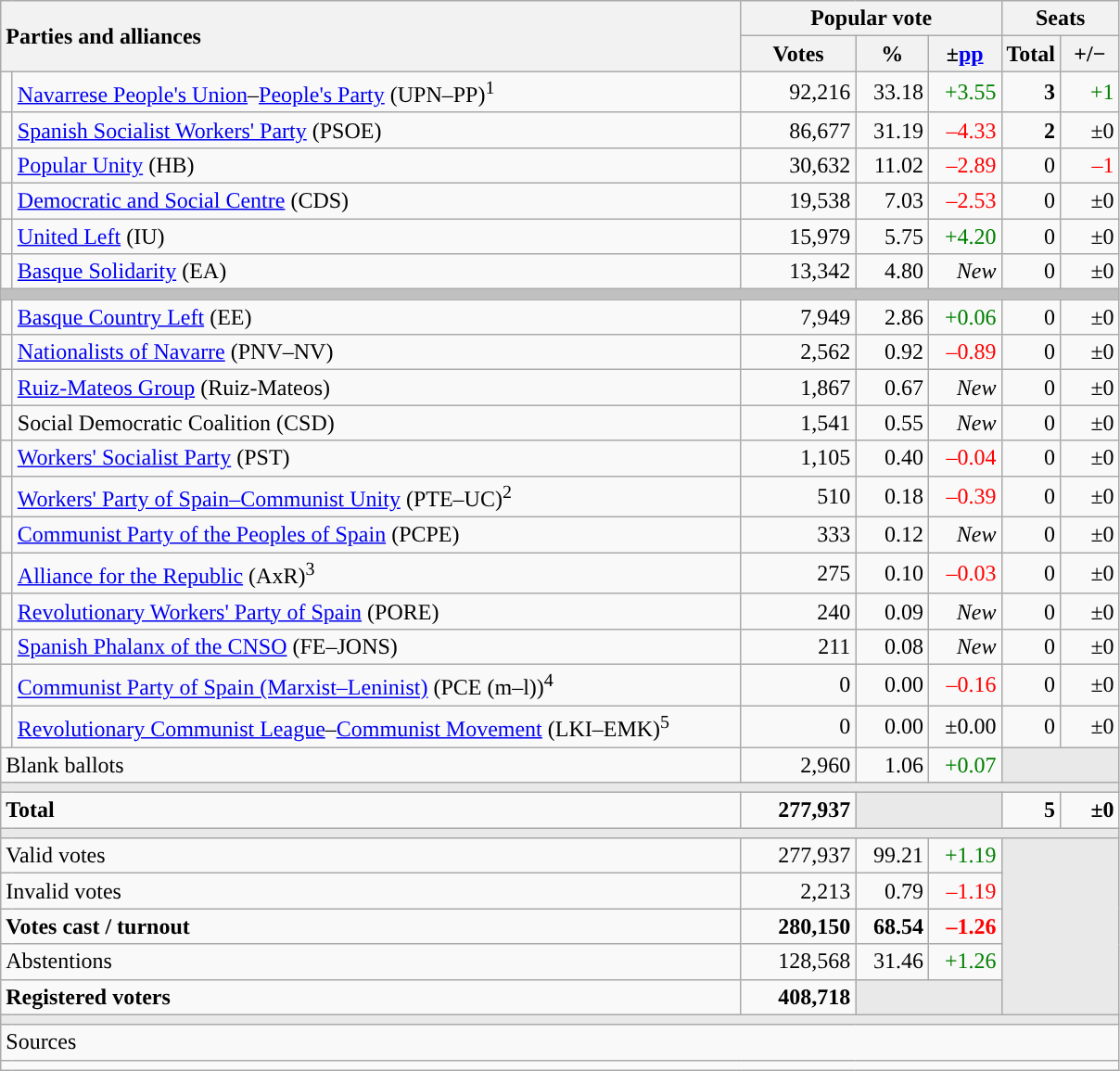<table class="wikitable" style="text-align:right;">
<tr>
<th style="text-align:left;" rowspan="2" colspan="2" width="525">Parties and alliances</th>
<th colspan="3">Popular vote</th>
<th colspan="2">Seats</th>
</tr>
<tr>
<th width="75">Votes</th>
<th width="45">%</th>
<th width="45">±<a href='#'>pp</a></th>
<th width="35">Total</th>
<th width="35">+/−</th>
</tr>
<tr>
<td width="1" style="color:inherit;background:"></td>
<td align="left"><a href='#'>Navarrese People's Union</a>–<a href='#'>People's Party</a> (UPN–PP)<sup>1</sup></td>
<td>92,216</td>
<td>33.18</td>
<td style="color:green;">+3.55</td>
<td><strong>3</strong></td>
<td style="color:green;">+1</td>
</tr>
<tr>
<td style="color:inherit;background:"></td>
<td align="left"><a href='#'>Spanish Socialist Workers' Party</a> (PSOE)</td>
<td>86,677</td>
<td>31.19</td>
<td style="color:red;">–4.33</td>
<td><strong>2</strong></td>
<td>±0</td>
</tr>
<tr>
<td style="color:inherit;background:"></td>
<td align="left"><a href='#'>Popular Unity</a> (HB)</td>
<td>30,632</td>
<td>11.02</td>
<td style="color:red;">–2.89</td>
<td>0</td>
<td style="color:red;">–1</td>
</tr>
<tr>
<td style="color:inherit;background:"></td>
<td align="left"><a href='#'>Democratic and Social Centre</a> (CDS)</td>
<td>19,538</td>
<td>7.03</td>
<td style="color:red;">–2.53</td>
<td>0</td>
<td>±0</td>
</tr>
<tr>
<td style="color:inherit;background:"></td>
<td align="left"><a href='#'>United Left</a> (IU)</td>
<td>15,979</td>
<td>5.75</td>
<td style="color:green;">+4.20</td>
<td>0</td>
<td>±0</td>
</tr>
<tr>
<td style="color:inherit;background:"></td>
<td align="left"><a href='#'>Basque Solidarity</a> (EA)</td>
<td>13,342</td>
<td>4.80</td>
<td><em>New</em></td>
<td>0</td>
<td>±0</td>
</tr>
<tr>
<td colspan="7" bgcolor="#C0C0C0"></td>
</tr>
<tr>
<td style="color:inherit;background:"></td>
<td align="left"><a href='#'>Basque Country Left</a> (EE)</td>
<td>7,949</td>
<td>2.86</td>
<td style="color:green;">+0.06</td>
<td>0</td>
<td>±0</td>
</tr>
<tr>
<td style="color:inherit;background:"></td>
<td align="left"><a href='#'>Nationalists of Navarre</a> (PNV–NV)</td>
<td>2,562</td>
<td>0.92</td>
<td style="color:red;">–0.89</td>
<td>0</td>
<td>±0</td>
</tr>
<tr>
<td style="color:inherit;background:"></td>
<td align="left"><a href='#'>Ruiz-Mateos Group</a> (Ruiz-Mateos)</td>
<td>1,867</td>
<td>0.67</td>
<td><em>New</em></td>
<td>0</td>
<td>±0</td>
</tr>
<tr>
<td style="color:inherit;background:"></td>
<td align="left">Social Democratic Coalition (CSD)</td>
<td>1,541</td>
<td>0.55</td>
<td><em>New</em></td>
<td>0</td>
<td>±0</td>
</tr>
<tr>
<td style="color:inherit;background:"></td>
<td align="left"><a href='#'>Workers' Socialist Party</a> (PST)</td>
<td>1,105</td>
<td>0.40</td>
<td style="color:red;">–0.04</td>
<td>0</td>
<td>±0</td>
</tr>
<tr>
<td style="color:inherit;background:"></td>
<td align="left"><a href='#'>Workers' Party of Spain–Communist Unity</a> (PTE–UC)<sup>2</sup></td>
<td>510</td>
<td>0.18</td>
<td style="color:red;">–0.39</td>
<td>0</td>
<td>±0</td>
</tr>
<tr>
<td style="color:inherit;background:"></td>
<td align="left"><a href='#'>Communist Party of the Peoples of Spain</a> (PCPE)</td>
<td>333</td>
<td>0.12</td>
<td><em>New</em></td>
<td>0</td>
<td>±0</td>
</tr>
<tr>
<td style="color:inherit;background:"></td>
<td align="left"><a href='#'>Alliance for the Republic</a> (AxR)<sup>3</sup></td>
<td>275</td>
<td>0.10</td>
<td style="color:red;">–0.03</td>
<td>0</td>
<td>±0</td>
</tr>
<tr>
<td style="color:inherit;background:"></td>
<td align="left"><a href='#'>Revolutionary Workers' Party of Spain</a> (PORE)</td>
<td>240</td>
<td>0.09</td>
<td><em>New</em></td>
<td>0</td>
<td>±0</td>
</tr>
<tr>
<td style="color:inherit;background:"></td>
<td align="left"><a href='#'>Spanish Phalanx of the CNSO</a> (FE–JONS)</td>
<td>211</td>
<td>0.08</td>
<td><em>New</em></td>
<td>0</td>
<td>±0</td>
</tr>
<tr>
<td style="color:inherit;background:"></td>
<td align="left"><a href='#'>Communist Party of Spain (Marxist–Leninist)</a> (PCE (m–l))<sup>4</sup></td>
<td>0</td>
<td>0.00</td>
<td style="color:red;">–0.16</td>
<td>0</td>
<td>±0</td>
</tr>
<tr>
<td style="color:inherit;background:"></td>
<td align="left"><a href='#'>Revolutionary Communist League</a>–<a href='#'>Communist Movement</a> (LKI–EMK)<sup>5</sup></td>
<td>0</td>
<td>0.00</td>
<td>±0.00</td>
<td>0</td>
<td>±0</td>
</tr>
<tr>
<td align="left" colspan="2">Blank ballots</td>
<td>2,960</td>
<td>1.06</td>
<td style="color:green;">+0.07</td>
<td bgcolor="#E9E9E9" colspan="2"></td>
</tr>
<tr>
<td colspan="7" bgcolor="#E9E9E9"></td>
</tr>
<tr style="font-weight:bold;">
<td align="left" colspan="2">Total</td>
<td>277,937</td>
<td bgcolor="#E9E9E9" colspan="2"></td>
<td>5</td>
<td>±0</td>
</tr>
<tr>
<td colspan="7" bgcolor="#E9E9E9"></td>
</tr>
<tr>
<td align="left" colspan="2">Valid votes</td>
<td>277,937</td>
<td>99.21</td>
<td style="color:green;">+1.19</td>
<td bgcolor="#E9E9E9" colspan="2" rowspan="5"></td>
</tr>
<tr>
<td align="left" colspan="2">Invalid votes</td>
<td>2,213</td>
<td>0.79</td>
<td style="color:red;">–1.19</td>
</tr>
<tr style="font-weight:bold;">
<td align="left" colspan="2">Votes cast / turnout</td>
<td>280,150</td>
<td>68.54</td>
<td style="color:red;">–1.26</td>
</tr>
<tr>
<td align="left" colspan="2">Abstentions</td>
<td>128,568</td>
<td>31.46</td>
<td style="color:green;">+1.26</td>
</tr>
<tr style="font-weight:bold;">
<td align="left" colspan="2">Registered voters</td>
<td>408,718</td>
<td bgcolor="#E9E9E9" colspan="2"></td>
</tr>
<tr>
<td colspan="7" bgcolor="#E9E9E9"></td>
</tr>
<tr>
<td align="left" colspan="7">Sources</td>
</tr>
<tr>
<td colspan="7" style="text-align:left; max-width:790px;"></td>
</tr>
</table>
